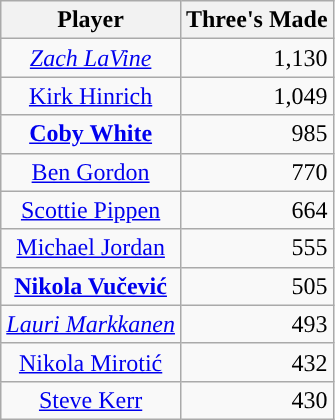<table class="wikitable sortable">
<tr>
<th scope="col">Player</th>
<th scope="col">Three's Made</th>
</tr>
<tr>
<td style="text-align:center"><em><a href='#'>Zach LaVine</a></em></td>
<td style="text-align:right">1,130</td>
</tr>
<tr>
<td style="text-align:center"><a href='#'>Kirk Hinrich</a></td>
<td style="text-align:right">1,049</td>
</tr>
<tr>
<td style="text-align:center"><strong><a href='#'>Coby White</a></strong></td>
<td style="text-align:right">985</td>
</tr>
<tr>
<td style="text-align:center"><a href='#'>Ben Gordon</a></td>
<td style="text-align:right">770</td>
</tr>
<tr>
<td style="text-align:center"><a href='#'>Scottie Pippen</a></td>
<td style="text-align:right">664</td>
</tr>
<tr>
<td style="text-align:center"><a href='#'>Michael Jordan</a></td>
<td style="text-align:right">555</td>
</tr>
<tr>
<td style="text-align:center"><strong><a href='#'>Nikola Vučević</a></strong></td>
<td style="text-align:right">505</td>
</tr>
<tr>
<td style="text-align:center"><em><a href='#'>Lauri Markkanen</a></em></td>
<td style="text-align:right">493</td>
</tr>
<tr>
<td style="text-align:center"><a href='#'>Nikola Mirotić</a></td>
<td style="text-align:right">432</td>
</tr>
<tr>
<td style="text-align:center"><a href='#'>Steve Kerr</a></td>
<td style="text-align:right">430</td>
</tr>
</table>
